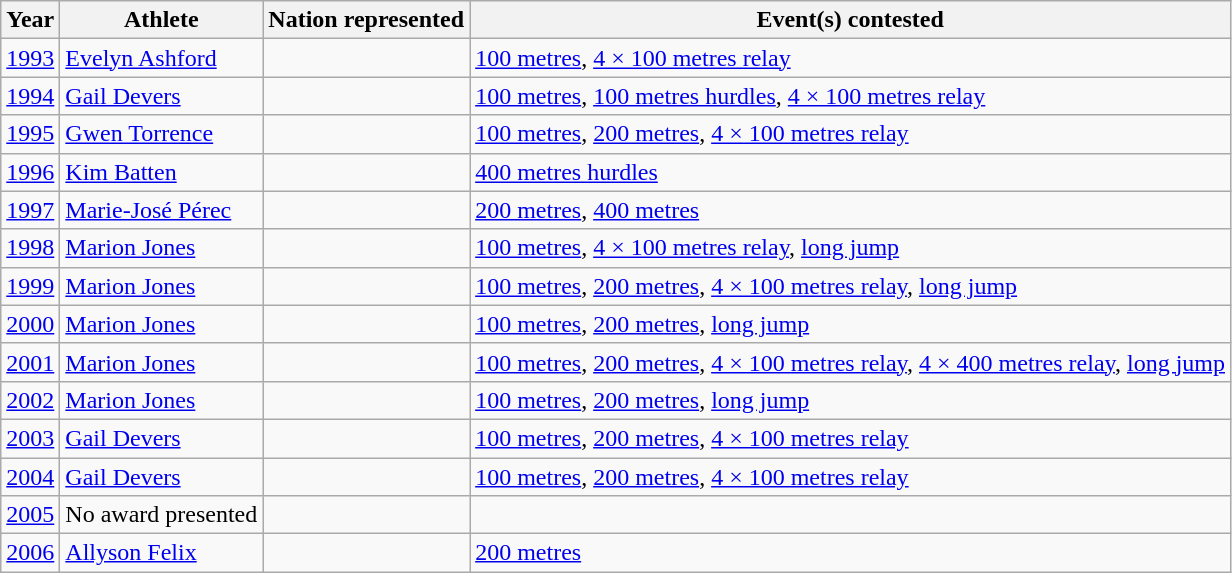<table class="wikitable">
<tr style="white-space: nowrap;">
<th>Year</th>
<th>Athlete</th>
<th>Nation represented</th>
<th>Event(s) contested</th>
</tr>
<tr>
<td><a href='#'>1993</a></td>
<td><a href='#'>Evelyn Ashford</a></td>
<td></td>
<td><a href='#'>100 metres</a>, <a href='#'>4 × 100 metres relay</a></td>
</tr>
<tr>
<td><a href='#'>1994</a></td>
<td><a href='#'>Gail Devers</a></td>
<td></td>
<td><a href='#'>100 metres</a>, <a href='#'>100 metres hurdles</a>, <a href='#'>4 × 100 metres relay</a></td>
</tr>
<tr>
<td><a href='#'>1995</a></td>
<td><a href='#'>Gwen Torrence</a></td>
<td></td>
<td><a href='#'>100 metres</a>, <a href='#'>200 metres</a>, <a href='#'>4 × 100 metres relay</a></td>
</tr>
<tr>
<td><a href='#'>1996</a></td>
<td><a href='#'>Kim Batten</a></td>
<td></td>
<td><a href='#'>400 metres hurdles</a></td>
</tr>
<tr>
<td><a href='#'>1997</a></td>
<td><a href='#'>Marie-José Pérec</a></td>
<td></td>
<td><a href='#'>200 metres</a>, <a href='#'>400 metres</a></td>
</tr>
<tr>
<td><a href='#'>1998</a></td>
<td><a href='#'>Marion Jones</a></td>
<td></td>
<td><a href='#'>100 metres</a>, <a href='#'>4 × 100 metres relay</a>, <a href='#'>long jump</a></td>
</tr>
<tr>
<td><a href='#'>1999</a></td>
<td><a href='#'>Marion Jones</a></td>
<td></td>
<td><a href='#'>100 metres</a>, <a href='#'>200 metres</a>, <a href='#'>4 × 100 metres relay</a>, <a href='#'>long jump</a></td>
</tr>
<tr>
<td><a href='#'>2000</a></td>
<td><a href='#'>Marion Jones</a></td>
<td></td>
<td><a href='#'>100 metres</a>, <a href='#'>200 metres</a>, <a href='#'>long jump</a></td>
</tr>
<tr>
<td><a href='#'>2001</a></td>
<td><a href='#'>Marion Jones</a></td>
<td></td>
<td><a href='#'>100 metres</a>, <a href='#'>200 metres</a>, <a href='#'>4 × 100 metres relay</a>, <a href='#'>4 × 400 metres relay</a>, <a href='#'>long jump</a></td>
</tr>
<tr>
<td><a href='#'>2002</a></td>
<td><a href='#'>Marion Jones</a></td>
<td></td>
<td><a href='#'>100 metres</a>, <a href='#'>200 metres</a>, <a href='#'>long jump</a></td>
</tr>
<tr>
<td><a href='#'>2003</a></td>
<td><a href='#'>Gail Devers</a></td>
<td></td>
<td><a href='#'>100 metres</a>, <a href='#'>200 metres</a>, <a href='#'>4 × 100 metres relay</a></td>
</tr>
<tr>
<td><a href='#'>2004</a></td>
<td><a href='#'>Gail Devers</a></td>
<td></td>
<td><a href='#'>100 metres</a>, <a href='#'>200 metres</a>, <a href='#'>4 × 100 metres relay</a></td>
</tr>
<tr>
<td><a href='#'>2005</a></td>
<td>No award presented</td>
<td></td>
<td></td>
</tr>
<tr>
<td><a href='#'>2006</a></td>
<td><a href='#'>Allyson Felix</a></td>
<td></td>
<td><a href='#'>200 metres</a></td>
</tr>
</table>
